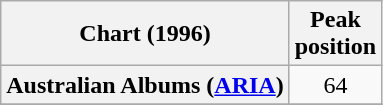<table class="wikitable sortable plainrowheaders" style="text-align:center">
<tr>
<th scope="col">Chart (1996)</th>
<th scope="col">Peak<br>position</th>
</tr>
<tr>
<th scope="row">Australian Albums (<a href='#'>ARIA</a>)</th>
<td>64</td>
</tr>
<tr>
</tr>
<tr>
</tr>
<tr>
</tr>
<tr>
</tr>
</table>
